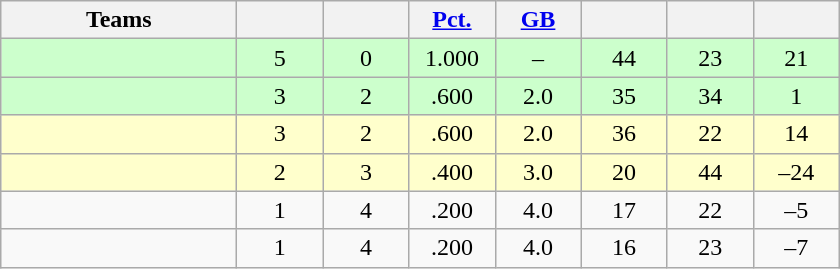<table class="wikitable" style="text-align:center;">
<tr>
<th width="150px">Teams</th>
<th width="50px"></th>
<th width="50px"></th>
<th width="50px"><a href='#'>Pct.</a></th>
<th width="50px"><a href='#'>GB</a></th>
<th width="50px"></th>
<th width="50px"></th>
<th width="50px"></th>
</tr>
<tr style="background-color:#ccffcc">
<td align="left"></td>
<td>5</td>
<td>0</td>
<td>1.000</td>
<td>–</td>
<td>44</td>
<td>23</td>
<td>21</td>
</tr>
<tr style="background-color:#ccffcc">
<td align="left"></td>
<td>3</td>
<td>2</td>
<td>.600</td>
<td>2.0</td>
<td>35</td>
<td>34</td>
<td>1</td>
</tr>
<tr style="background-color:#ffffcc">
<td align="left"></td>
<td>3</td>
<td>2</td>
<td>.600</td>
<td>2.0</td>
<td>36</td>
<td>22</td>
<td>14</td>
</tr>
<tr style="background-color:#ffffcc">
<td align="left"></td>
<td>2</td>
<td>3</td>
<td>.400</td>
<td>3.0</td>
<td>20</td>
<td>44</td>
<td>–24</td>
</tr>
<tr style="background-color:">
<td align="left"></td>
<td>1</td>
<td>4</td>
<td>.200</td>
<td>4.0</td>
<td>17</td>
<td>22</td>
<td>–5</td>
</tr>
<tr style="background-color:">
<td align="left"></td>
<td>1</td>
<td>4</td>
<td>.200</td>
<td>4.0</td>
<td>16</td>
<td>23</td>
<td>–7</td>
</tr>
</table>
